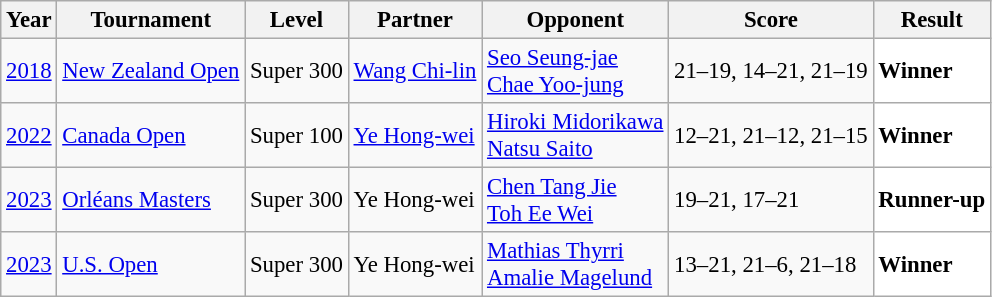<table class="sortable wikitable" style="font-size: 95%;">
<tr>
<th>Year</th>
<th>Tournament</th>
<th>Level</th>
<th>Partner</th>
<th>Opponent</th>
<th>Score</th>
<th>Result</th>
</tr>
<tr>
<td align="center"><a href='#'>2018</a></td>
<td align="left"><a href='#'>New Zealand Open</a></td>
<td align="left">Super 300</td>
<td align="left"> <a href='#'>Wang Chi-lin</a></td>
<td align="left"> <a href='#'>Seo Seung-jae</a><br> <a href='#'>Chae Yoo-jung</a></td>
<td align="left">21–19, 14–21, 21–19</td>
<td style="text-align:left; background:white"> <strong>Winner</strong></td>
</tr>
<tr>
<td align="center"><a href='#'>2022</a></td>
<td align="left"><a href='#'>Canada Open</a></td>
<td align="left">Super 100</td>
<td align="left"> <a href='#'>Ye Hong-wei</a></td>
<td align="left"> <a href='#'>Hiroki Midorikawa</a><br> <a href='#'>Natsu Saito</a></td>
<td align="left">12–21, 21–12, 21–15</td>
<td style="text-align:left; background:white"> <strong>Winner</strong></td>
</tr>
<tr>
<td align="center"><a href='#'>2023</a></td>
<td align="left"><a href='#'>Orléans Masters</a></td>
<td align="left">Super 300</td>
<td align="left"> Ye Hong-wei</td>
<td align="left"> <a href='#'>Chen Tang Jie</a><br> <a href='#'>Toh Ee Wei</a></td>
<td align="left">19–21, 17–21</td>
<td style="text-align:left; background:white"> <strong>Runner-up</strong></td>
</tr>
<tr>
<td align="center"><a href='#'>2023</a></td>
<td align="left"><a href='#'>U.S. Open</a></td>
<td align="left">Super 300</td>
<td align="left"> Ye Hong-wei</td>
<td align="left"> <a href='#'>Mathias Thyrri</a><br> <a href='#'>Amalie Magelund</a></td>
<td align="left">13–21, 21–6, 21–18</td>
<td style="text-align:left; background:white"> <strong>Winner</strong></td>
</tr>
</table>
